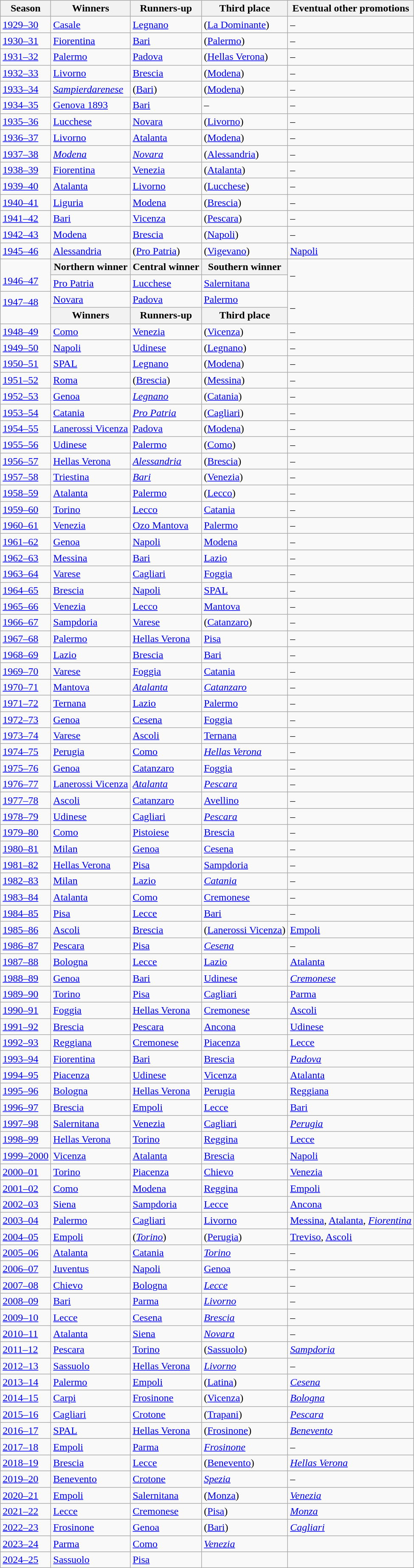<table class="wikitable">
<tr>
<th>Season</th>
<th>Winners</th>
<th>Runners-up</th>
<th>Third place</th>
<th>Eventual other promotions</th>
</tr>
<tr>
<td><a href='#'>1929–30</a></td>
<td><a href='#'>Casale</a></td>
<td><a href='#'>Legnano</a></td>
<td>(<a href='#'>La Dominante</a>)</td>
<td>–</td>
</tr>
<tr>
<td><a href='#'>1930–31</a></td>
<td><a href='#'>Fiorentina</a></td>
<td><a href='#'>Bari</a></td>
<td>(<a href='#'>Palermo</a>)</td>
<td>–</td>
</tr>
<tr>
<td><a href='#'>1931–32</a></td>
<td><a href='#'>Palermo</a></td>
<td><a href='#'>Padova</a></td>
<td>(<a href='#'>Hellas Verona</a>)</td>
<td>–</td>
</tr>
<tr 3–3>
<td><a href='#'>1932–33</a></td>
<td><a href='#'>Livorno</a></td>
<td><a href='#'>Brescia</a></td>
<td>(<a href='#'>Modena</a>)</td>
<td>–</td>
</tr>
<tr>
<td><a href='#'>1933–34</a></td>
<td><em><a href='#'>Sampierdarenese</a></em></td>
<td>(<a href='#'>Bari</a>)</td>
<td>(<a href='#'>Modena</a>)</td>
<td>–</td>
</tr>
<tr>
<td><a href='#'>1934–35</a></td>
<td><a href='#'>Genova 1893</a></td>
<td><a href='#'>Bari</a></td>
<td>–</td>
<td>–</td>
</tr>
<tr>
<td><a href='#'>1935–36</a></td>
<td><a href='#'>Lucchese</a></td>
<td><a href='#'>Novara</a></td>
<td>(<a href='#'>Livorno</a>)</td>
<td>–</td>
</tr>
<tr>
<td><a href='#'>1936–37</a></td>
<td><a href='#'>Livorno</a></td>
<td><a href='#'>Atalanta</a></td>
<td>(<a href='#'>Modena</a>)</td>
<td>–</td>
</tr>
<tr>
<td><a href='#'>1937–38</a></td>
<td><em><a href='#'>Modena</a></em></td>
<td><em><a href='#'>Novara</a></em></td>
<td>(<a href='#'>Alessandria</a>)</td>
<td>–</td>
</tr>
<tr>
<td><a href='#'>1938–39</a></td>
<td><a href='#'>Fiorentina</a></td>
<td><a href='#'>Venezia</a></td>
<td>(<a href='#'>Atalanta</a>)</td>
<td>–</td>
</tr>
<tr>
<td><a href='#'>1939–40</a></td>
<td><a href='#'>Atalanta</a></td>
<td><a href='#'>Livorno</a></td>
<td>(<a href='#'>Lucchese</a>)</td>
<td>–</td>
</tr>
<tr>
<td><a href='#'>1940–41</a></td>
<td><a href='#'>Liguria</a></td>
<td><a href='#'>Modena</a></td>
<td>(<a href='#'>Brescia</a>)</td>
<td>–</td>
</tr>
<tr>
<td><a href='#'>1941–42</a></td>
<td><a href='#'>Bari</a></td>
<td><a href='#'>Vicenza</a></td>
<td>(<a href='#'>Pescara</a>)</td>
<td>–</td>
</tr>
<tr>
<td><a href='#'>1942–43</a></td>
<td><a href='#'>Modena</a></td>
<td><a href='#'>Brescia</a></td>
<td>(<a href='#'>Napoli</a>)</td>
<td>–</td>
</tr>
<tr>
<td><a href='#'>1945–46</a></td>
<td><a href='#'>Alessandria</a></td>
<td>(<a href='#'>Pro Patria</a>)</td>
<td>(<a href='#'>Vigevano</a>)</td>
<td><a href='#'>Napoli</a></td>
</tr>
<tr>
<td rowspan=2><br><a href='#'>1946–47</a></td>
<th>Northern winner</th>
<th>Central winner</th>
<th>Southern winner</th>
<td rowspan=2>–</td>
</tr>
<tr>
<td><a href='#'>Pro Patria</a></td>
<td><a href='#'>Lucchese</a></td>
<td><a href='#'>Salernitana</a></td>
</tr>
<tr>
<td rowspan=2><a href='#'>1947–48</a><br><br></td>
<td><a href='#'>Novara</a></td>
<td><a href='#'>Padova</a></td>
<td><a href='#'>Palermo</a></td>
<td rowspan=2>–</td>
</tr>
<tr>
<th>Winners</th>
<th>Runners-up</th>
<th>Third place</th>
</tr>
<tr>
<td><a href='#'>1948–49</a></td>
<td><a href='#'>Como</a></td>
<td><a href='#'>Venezia</a></td>
<td>(<a href='#'>Vicenza</a>)</td>
<td>–</td>
</tr>
<tr>
<td><a href='#'>1949–50</a></td>
<td><a href='#'>Napoli</a></td>
<td><a href='#'>Udinese</a></td>
<td>(<a href='#'>Legnano</a>)</td>
<td>–</td>
</tr>
<tr>
<td><a href='#'>1950–51</a></td>
<td><a href='#'>SPAL</a></td>
<td><a href='#'>Legnano</a></td>
<td>(<a href='#'>Modena</a>)</td>
<td>–</td>
</tr>
<tr>
<td><a href='#'>1951–52</a></td>
<td><a href='#'>Roma</a></td>
<td>(<a href='#'>Brescia</a>)</td>
<td>(<a href='#'>Messina</a>)</td>
<td>–</td>
</tr>
<tr>
<td><a href='#'>1952–53</a></td>
<td><a href='#'>Genoa</a></td>
<td><em><a href='#'>Legnano</a></em></td>
<td>(<a href='#'>Catania</a>)</td>
<td>–</td>
</tr>
<tr>
<td><a href='#'>1953–54</a></td>
<td><a href='#'>Catania</a></td>
<td><em><a href='#'>Pro Patria</a></em></td>
<td>(<a href='#'>Cagliari</a>)</td>
<td>–</td>
</tr>
<tr>
<td><a href='#'>1954–55</a></td>
<td><a href='#'>Lanerossi Vicenza</a></td>
<td><a href='#'>Padova</a></td>
<td>(<a href='#'>Modena</a>)</td>
<td>–</td>
</tr>
<tr>
<td><a href='#'>1955–56</a></td>
<td><a href='#'>Udinese</a></td>
<td><a href='#'>Palermo</a></td>
<td>(<a href='#'>Como</a>)</td>
<td>–</td>
</tr>
<tr>
<td><a href='#'>1956–57</a></td>
<td><a href='#'>Hellas Verona</a></td>
<td><em><a href='#'>Alessandria</a></em></td>
<td>(<a href='#'>Brescia</a>)</td>
<td>–</td>
</tr>
<tr>
<td><a href='#'>1957–58</a></td>
<td><a href='#'>Triestina</a></td>
<td><em><a href='#'>Bari</a></em></td>
<td>(<a href='#'>Venezia</a>)</td>
<td>–</td>
</tr>
<tr>
<td><a href='#'>1958–59</a></td>
<td><a href='#'>Atalanta</a></td>
<td><a href='#'>Palermo</a></td>
<td>(<a href='#'>Lecco</a>)</td>
<td>–</td>
</tr>
<tr>
<td><a href='#'>1959–60</a></td>
<td><a href='#'>Torino</a></td>
<td><a href='#'>Lecco</a></td>
<td><a href='#'>Catania</a></td>
<td>–</td>
</tr>
<tr>
<td><a href='#'>1960–61</a></td>
<td><a href='#'>Venezia</a></td>
<td><a href='#'>Ozo Mantova</a></td>
<td><a href='#'>Palermo</a></td>
<td>–</td>
</tr>
<tr>
<td><a href='#'>1961–62</a></td>
<td><a href='#'>Genoa</a></td>
<td><a href='#'>Napoli</a></td>
<td><a href='#'>Modena</a></td>
<td>–</td>
</tr>
<tr>
<td><a href='#'>1962–63</a></td>
<td><a href='#'>Messina</a></td>
<td><a href='#'>Bari</a></td>
<td><a href='#'>Lazio</a></td>
<td>–</td>
</tr>
<tr>
<td><a href='#'>1963–64</a></td>
<td><a href='#'>Varese</a></td>
<td><a href='#'>Cagliari</a></td>
<td><a href='#'>Foggia</a></td>
<td>–</td>
</tr>
<tr>
<td><a href='#'>1964–65</a></td>
<td><a href='#'>Brescia</a></td>
<td><a href='#'>Napoli</a></td>
<td><a href='#'>SPAL</a></td>
<td>–</td>
</tr>
<tr>
<td><a href='#'>1965–66</a></td>
<td><a href='#'>Venezia</a></td>
<td><a href='#'>Lecco</a></td>
<td><a href='#'>Mantova</a></td>
<td>–</td>
</tr>
<tr>
<td><a href='#'>1966–67</a></td>
<td><a href='#'>Sampdoria</a></td>
<td><a href='#'>Varese</a></td>
<td>(<a href='#'>Catanzaro</a>)</td>
<td>–</td>
</tr>
<tr>
<td><a href='#'>1967–68</a></td>
<td><a href='#'>Palermo</a></td>
<td><a href='#'>Hellas Verona</a></td>
<td><a href='#'>Pisa</a></td>
<td>–</td>
</tr>
<tr>
<td><a href='#'>1968–69</a></td>
<td><a href='#'>Lazio</a></td>
<td><a href='#'>Brescia</a></td>
<td><a href='#'>Bari</a></td>
<td>–</td>
</tr>
<tr>
<td><a href='#'>1969–70</a></td>
<td><a href='#'>Varese</a></td>
<td><a href='#'>Foggia</a></td>
<td><a href='#'>Catania</a></td>
<td>–</td>
</tr>
<tr>
<td><a href='#'>1970–71</a></td>
<td><a href='#'>Mantova</a></td>
<td><em><a href='#'>Atalanta</a></em></td>
<td><em><a href='#'>Catanzaro</a></em></td>
<td>–</td>
</tr>
<tr>
<td><a href='#'>1971–72</a></td>
<td><a href='#'>Ternana</a></td>
<td><a href='#'>Lazio</a></td>
<td><a href='#'>Palermo</a></td>
<td>–</td>
</tr>
<tr>
<td><a href='#'>1972–73</a></td>
<td><a href='#'>Genoa</a></td>
<td><a href='#'>Cesena</a></td>
<td><a href='#'>Foggia</a></td>
<td>–</td>
</tr>
<tr>
<td><a href='#'>1973–74</a></td>
<td><a href='#'>Varese</a></td>
<td><a href='#'>Ascoli</a></td>
<td><a href='#'>Ternana</a></td>
<td>–</td>
</tr>
<tr>
<td><a href='#'>1974–75</a></td>
<td><a href='#'>Perugia</a></td>
<td><a href='#'>Como</a></td>
<td><em><a href='#'>Hellas Verona</a></em></td>
<td>–</td>
</tr>
<tr>
<td><a href='#'>1975–76</a></td>
<td><a href='#'>Genoa</a></td>
<td><a href='#'>Catanzaro</a></td>
<td><a href='#'>Foggia</a></td>
<td>–</td>
</tr>
<tr>
<td><a href='#'>1976–77</a></td>
<td><a href='#'>Lanerossi Vicenza</a></td>
<td><em><a href='#'>Atalanta</a></em></td>
<td><em><a href='#'>Pescara</a></em></td>
<td>–</td>
</tr>
<tr>
<td><a href='#'>1977–78</a></td>
<td><a href='#'>Ascoli</a></td>
<td><a href='#'>Catanzaro</a></td>
<td><a href='#'>Avellino</a></td>
<td>–</td>
</tr>
<tr>
<td><a href='#'>1978–79</a></td>
<td><a href='#'>Udinese</a></td>
<td><a href='#'>Cagliari</a></td>
<td><em><a href='#'>Pescara</a></em></td>
<td>–</td>
</tr>
<tr>
<td><a href='#'>1979–80</a></td>
<td><a href='#'>Como</a></td>
<td><a href='#'>Pistoiese</a></td>
<td><a href='#'>Brescia</a></td>
<td>–</td>
</tr>
<tr>
<td><a href='#'>1980–81</a></td>
<td><a href='#'>Milan</a></td>
<td><a href='#'>Genoa</a></td>
<td><a href='#'>Cesena</a></td>
<td>–</td>
</tr>
<tr>
<td><a href='#'>1981–82</a></td>
<td><a href='#'>Hellas Verona</a></td>
<td><a href='#'>Pisa</a></td>
<td><a href='#'>Sampdoria</a></td>
<td>–</td>
</tr>
<tr>
<td><a href='#'>1982–83</a></td>
<td><a href='#'>Milan</a></td>
<td><a href='#'>Lazio</a></td>
<td><em><a href='#'>Catania</a></em></td>
<td>–</td>
</tr>
<tr>
<td><a href='#'>1983–84</a></td>
<td><a href='#'>Atalanta</a></td>
<td><a href='#'>Como</a></td>
<td><a href='#'>Cremonese</a></td>
<td>–</td>
</tr>
<tr>
<td><a href='#'>1984–85</a></td>
<td><a href='#'>Pisa</a></td>
<td><a href='#'>Lecce</a></td>
<td><a href='#'>Bari</a></td>
<td>–</td>
</tr>
<tr>
<td><a href='#'>1985–86</a></td>
<td><a href='#'>Ascoli</a></td>
<td><a href='#'>Brescia</a></td>
<td>(<a href='#'>Lanerossi Vicenza</a>)</td>
<td><a href='#'>Empoli</a></td>
</tr>
<tr>
<td><a href='#'>1986–87</a></td>
<td><a href='#'>Pescara</a></td>
<td><a href='#'>Pisa</a></td>
<td><em><a href='#'>Cesena</a></em></td>
<td>–</td>
</tr>
<tr>
<td><a href='#'>1987–88</a></td>
<td><a href='#'>Bologna</a></td>
<td><a href='#'>Lecce</a></td>
<td><a href='#'>Lazio</a></td>
<td><a href='#'>Atalanta</a></td>
</tr>
<tr>
<td><a href='#'>1988–89</a></td>
<td><a href='#'>Genoa</a></td>
<td><a href='#'>Bari</a></td>
<td><a href='#'>Udinese</a></td>
<td><em><a href='#'>Cremonese</a></em></td>
</tr>
<tr>
<td><a href='#'>1989–90</a></td>
<td><a href='#'>Torino</a></td>
<td><a href='#'>Pisa</a></td>
<td><a href='#'>Cagliari</a></td>
<td><a href='#'>Parma</a></td>
</tr>
<tr>
<td><a href='#'>1990–91</a></td>
<td><a href='#'>Foggia</a></td>
<td><a href='#'>Hellas Verona</a></td>
<td><a href='#'>Cremonese</a></td>
<td><a href='#'>Ascoli</a></td>
</tr>
<tr>
<td><a href='#'>1991–92</a></td>
<td><a href='#'>Brescia</a></td>
<td><a href='#'>Pescara</a></td>
<td><a href='#'>Ancona</a></td>
<td><a href='#'>Udinese</a></td>
</tr>
<tr>
<td><a href='#'>1992–93</a></td>
<td><a href='#'>Reggiana</a></td>
<td><a href='#'>Cremonese</a></td>
<td><a href='#'>Piacenza</a></td>
<td><a href='#'>Lecce</a></td>
</tr>
<tr>
<td><a href='#'>1993–94</a></td>
<td><a href='#'>Fiorentina</a></td>
<td><a href='#'>Bari</a></td>
<td><a href='#'>Brescia</a></td>
<td><em><a href='#'>Padova</a></em></td>
</tr>
<tr>
<td><a href='#'>1994–95</a></td>
<td><a href='#'>Piacenza</a></td>
<td><a href='#'>Udinese</a></td>
<td><a href='#'>Vicenza</a></td>
<td><a href='#'>Atalanta</a></td>
</tr>
<tr>
<td><a href='#'>1995–96</a></td>
<td><a href='#'>Bologna</a></td>
<td><a href='#'>Hellas Verona</a></td>
<td><a href='#'>Perugia</a></td>
<td><a href='#'>Reggiana</a></td>
</tr>
<tr>
<td><a href='#'>1996–97</a></td>
<td><a href='#'>Brescia</a></td>
<td><a href='#'>Empoli</a></td>
<td><a href='#'>Lecce</a></td>
<td><a href='#'>Bari</a></td>
</tr>
<tr>
<td><a href='#'>1997–98</a></td>
<td><a href='#'>Salernitana</a></td>
<td><a href='#'>Venezia</a></td>
<td><a href='#'>Cagliari</a></td>
<td><em><a href='#'>Perugia</a></em></td>
</tr>
<tr>
<td><a href='#'>1998–99</a></td>
<td><a href='#'>Hellas Verona</a></td>
<td><a href='#'>Torino</a></td>
<td><a href='#'>Reggina</a></td>
<td><a href='#'>Lecce</a></td>
</tr>
<tr>
<td><a href='#'>1999–2000</a></td>
<td><a href='#'>Vicenza</a></td>
<td><a href='#'>Atalanta</a></td>
<td><a href='#'>Brescia</a></td>
<td><a href='#'>Napoli</a></td>
</tr>
<tr>
<td><a href='#'>2000–01</a></td>
<td><a href='#'>Torino</a></td>
<td><a href='#'>Piacenza</a></td>
<td><a href='#'>Chievo</a></td>
<td><a href='#'>Venezia</a></td>
</tr>
<tr>
<td><a href='#'>2001–02</a></td>
<td><a href='#'>Como</a></td>
<td><a href='#'>Modena</a></td>
<td><a href='#'>Reggina</a></td>
<td><a href='#'>Empoli</a></td>
</tr>
<tr>
<td><a href='#'>2002–03</a></td>
<td><a href='#'>Siena</a></td>
<td><a href='#'>Sampdoria</a></td>
<td><a href='#'>Lecce</a></td>
<td><a href='#'>Ancona</a></td>
</tr>
<tr>
<td><a href='#'>2003–04</a></td>
<td><a href='#'>Palermo</a></td>
<td><a href='#'>Cagliari</a></td>
<td><a href='#'>Livorno</a></td>
<td><a href='#'>Messina</a>, <a href='#'>Atalanta</a>, <em><a href='#'>Fiorentina</a></em></td>
</tr>
<tr>
<td><a href='#'>2004–05</a></td>
<td><a href='#'>Empoli</a></td>
<td>(<em><a href='#'>Torino</a></em>)</td>
<td>(<a href='#'>Perugia</a>)</td>
<td><a href='#'>Treviso</a>, <a href='#'>Ascoli</a></td>
</tr>
<tr>
<td><a href='#'>2005–06</a></td>
<td><a href='#'>Atalanta</a></td>
<td><a href='#'>Catania</a></td>
<td><em><a href='#'>Torino</a></em></td>
<td>–</td>
</tr>
<tr>
<td><a href='#'>2006–07</a></td>
<td><a href='#'>Juventus</a></td>
<td><a href='#'>Napoli</a></td>
<td><a href='#'>Genoa</a></td>
<td>–</td>
</tr>
<tr>
<td><a href='#'>2007–08</a></td>
<td><a href='#'>Chievo</a></td>
<td><a href='#'>Bologna</a></td>
<td><em><a href='#'>Lecce</a></em></td>
<td>–</td>
</tr>
<tr>
<td><a href='#'>2008–09</a></td>
<td><a href='#'>Bari</a></td>
<td><a href='#'>Parma</a></td>
<td><em><a href='#'>Livorno</a></em></td>
<td>–</td>
</tr>
<tr>
<td><a href='#'>2009–10</a></td>
<td><a href='#'>Lecce</a></td>
<td><a href='#'>Cesena</a></td>
<td><em><a href='#'>Brescia</a></em></td>
<td>–</td>
</tr>
<tr>
<td><a href='#'>2010–11</a></td>
<td><a href='#'>Atalanta</a></td>
<td><a href='#'>Siena</a></td>
<td><em><a href='#'>Novara</a></em></td>
<td>–</td>
</tr>
<tr>
<td><a href='#'>2011–12</a></td>
<td><a href='#'>Pescara</a></td>
<td><a href='#'>Torino</a></td>
<td>(<a href='#'>Sassuolo</a>)</td>
<td><em><a href='#'>Sampdoria</a></em></td>
</tr>
<tr>
<td><a href='#'>2012–13</a></td>
<td><a href='#'>Sassuolo</a></td>
<td><a href='#'>Hellas Verona</a></td>
<td><em><a href='#'>Livorno</a></em></td>
<td>–</td>
</tr>
<tr>
<td><a href='#'>2013–14</a></td>
<td><a href='#'>Palermo</a></td>
<td><a href='#'>Empoli</a></td>
<td>(<a href='#'>Latina</a>)</td>
<td><em><a href='#'>Cesena</a></em></td>
</tr>
<tr>
<td><a href='#'>2014–15</a></td>
<td><a href='#'>Carpi</a></td>
<td><a href='#'>Frosinone</a></td>
<td>(<a href='#'>Vicenza</a>)</td>
<td><em><a href='#'>Bologna</a></em></td>
</tr>
<tr>
<td><a href='#'>2015–16</a></td>
<td><a href='#'>Cagliari</a></td>
<td><a href='#'>Crotone</a></td>
<td>(<a href='#'>Trapani</a>)</td>
<td><em><a href='#'>Pescara</a></em></td>
</tr>
<tr>
<td><a href='#'>2016–17</a></td>
<td><a href='#'>SPAL</a></td>
<td><a href='#'>Hellas Verona</a></td>
<td>(<a href='#'>Frosinone</a>)</td>
<td><em><a href='#'>Benevento</a></em></td>
</tr>
<tr>
<td><a href='#'>2017–18</a></td>
<td><a href='#'>Empoli</a></td>
<td><a href='#'>Parma</a></td>
<td><em><a href='#'>Frosinone</a></em></td>
<td>–</td>
</tr>
<tr>
<td><a href='#'>2018–19</a></td>
<td><a href='#'>Brescia</a></td>
<td><a href='#'>Lecce</a></td>
<td>(<a href='#'>Benevento</a>)</td>
<td><em><a href='#'>Hellas Verona</a></em></td>
</tr>
<tr>
<td><a href='#'>2019–20</a></td>
<td><a href='#'>Benevento</a></td>
<td><a href='#'>Crotone</a></td>
<td><em><a href='#'>Spezia</a></em></td>
<td>–</td>
</tr>
<tr>
<td><a href='#'>2020–21</a></td>
<td><a href='#'>Empoli</a></td>
<td><a href='#'>Salernitana</a></td>
<td>(<a href='#'>Monza</a>)</td>
<td><em><a href='#'>Venezia</a></em></td>
</tr>
<tr>
<td><a href='#'>2021–22</a></td>
<td><a href='#'>Lecce</a></td>
<td><a href='#'>Cremonese</a></td>
<td>(<a href='#'>Pisa</a>)</td>
<td><em><a href='#'>Monza</a></em></td>
</tr>
<tr>
<td><a href='#'>2022–23</a></td>
<td><a href='#'>Frosinone</a></td>
<td><a href='#'>Genoa</a></td>
<td>(<a href='#'>Bari</a>)</td>
<td><em><a href='#'>Cagliari</a></em></td>
</tr>
<tr>
<td><a href='#'>2023–24</a></td>
<td><a href='#'>Parma</a></td>
<td><a href='#'>Como</a></td>
<td><em><a href='#'>Venezia</a></em></td>
</tr>
<tr>
<td><a href='#'>2024–25</a></td>
<td><a href='#'>Sassuolo</a></td>
<td><a href='#'>Pisa</a></td>
<td></td>
<td></td>
</tr>
</table>
